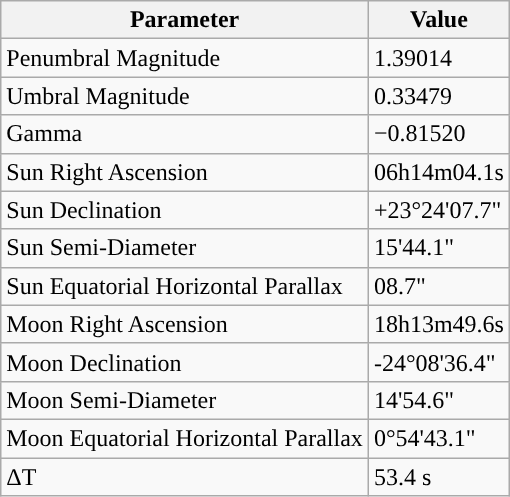<table class="wikitable">
<tr>
<th>Parameter</th>
<th>Value</th>
</tr>
<tr>
<td>Penumbral Magnitude</td>
<td>1.39014</td>
</tr>
<tr>
<td>Umbral Magnitude</td>
<td>0.33479</td>
</tr>
<tr>
<td>Gamma</td>
<td>−0.81520</td>
</tr>
<tr>
<td>Sun Right Ascension</td>
<td>06h14m04.1s</td>
</tr>
<tr>
<td>Sun Declination</td>
<td>+23°24'07.7"</td>
</tr>
<tr>
<td>Sun Semi-Diameter</td>
<td>15'44.1"</td>
</tr>
<tr>
<td>Sun Equatorial Horizontal Parallax</td>
<td>08.7"</td>
</tr>
<tr>
<td>Moon Right Ascension</td>
<td>18h13m49.6s</td>
</tr>
<tr>
<td>Moon Declination</td>
<td>-24°08'36.4"</td>
</tr>
<tr>
<td>Moon Semi-Diameter</td>
<td>14'54.6"</td>
</tr>
<tr>
<td>Moon Equatorial Horizontal Parallax</td>
<td>0°54'43.1"</td>
</tr>
<tr>
<td>ΔT</td>
<td>53.4 s</td>
</tr>
</table>
